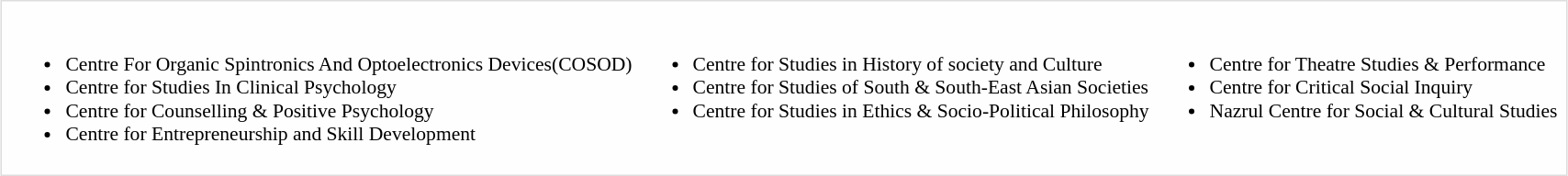<table style="border:1px solid #ddd; background:#fefefe; padding:3px; margin:0; margin:auto;">
<tr style="vertical-align:top; font-size:90%;">
<td><br><ul><li>Centre For Organic Spintronics And Optoelectronics Devices(COSOD)</li><li>Centre for Studies In Clinical Psychology</li><li>Centre for Counselling & Positive Psychology</li><li>Centre for Entrepreneurship and Skill Development</li></ul></td>
<td><br><ul><li>Centre for Studies in History of society and Culture</li><li>Centre for Studies of South & South-East Asian Societies</li><li>Centre for Studies in Ethics & Socio-Political Philosophy</li></ul></td>
<td><br><ul><li>Centre for Theatre Studies & Performance</li><li>Centre for Critical Social Inquiry</li><li>Nazrul Centre for Social & Cultural Studies</li></ul></td>
</tr>
</table>
